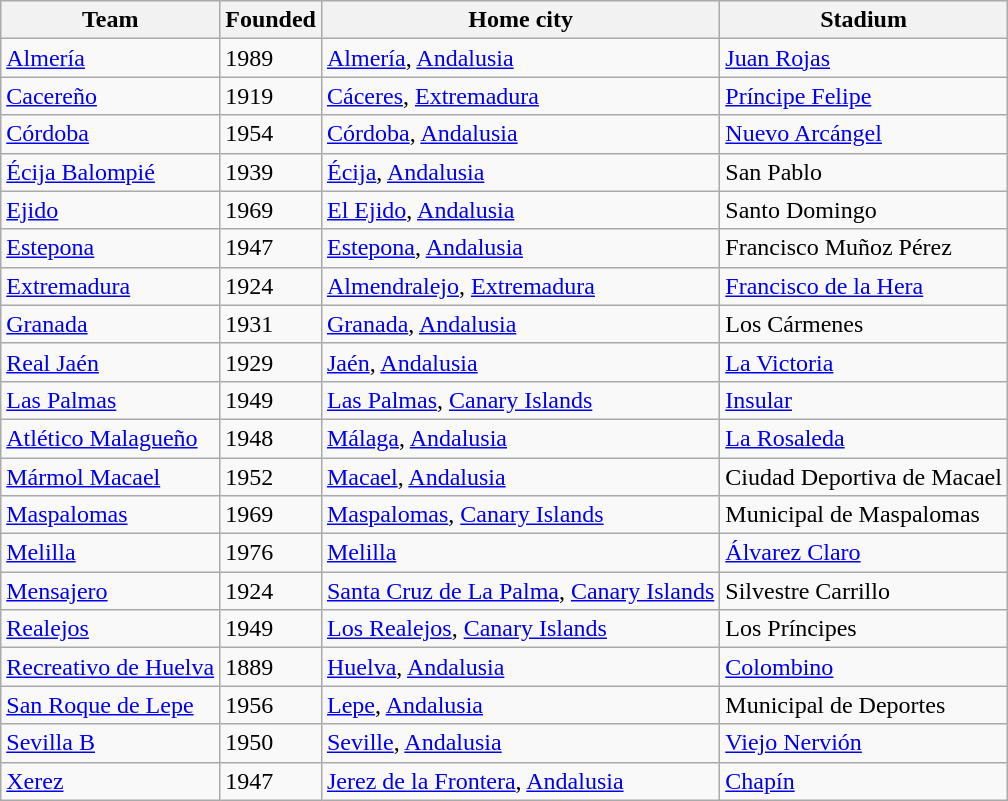<table class="wikitable sortable">
<tr>
<th>Team</th>
<th>Founded</th>
<th>Home city</th>
<th>Stadium</th>
</tr>
<tr>
<td><a href='#'>Almería</a></td>
<td>1989</td>
<td><a href='#'>Almería</a>, <a href='#'>Andalusia</a></td>
<td><a href='#'>Juan Rojas</a></td>
</tr>
<tr>
<td><a href='#'>Cacereño</a></td>
<td>1919</td>
<td><a href='#'>Cáceres</a>, <a href='#'>Extremadura</a></td>
<td><a href='#'>Príncipe Felipe</a></td>
</tr>
<tr>
<td><a href='#'>Córdoba</a></td>
<td>1954</td>
<td><a href='#'>Córdoba</a>, <a href='#'>Andalusia</a></td>
<td><a href='#'>Nuevo Arcángel</a></td>
</tr>
<tr>
<td><a href='#'>Écija Balompié</a></td>
<td>1939</td>
<td><a href='#'>Écija</a>, <a href='#'>Andalusia</a></td>
<td>San Pablo</td>
</tr>
<tr>
<td><a href='#'>Ejido</a></td>
<td>1969</td>
<td><a href='#'>El Ejido</a>, <a href='#'>Andalusia</a></td>
<td>Santo Domingo</td>
</tr>
<tr>
<td><a href='#'>Estepona</a></td>
<td>1947</td>
<td><a href='#'>Estepona</a>, <a href='#'>Andalusia</a></td>
<td>Francisco Muñoz Pérez</td>
</tr>
<tr>
<td><a href='#'>Extremadura</a></td>
<td>1924</td>
<td><a href='#'>Almendralejo</a>, <a href='#'>Extremadura</a></td>
<td><a href='#'>Francisco de la Hera</a></td>
</tr>
<tr>
<td><a href='#'>Granada</a></td>
<td>1931</td>
<td><a href='#'>Granada</a>, <a href='#'>Andalusia</a></td>
<td>Los Cármenes</td>
</tr>
<tr>
<td><a href='#'>Real Jaén</a></td>
<td>1929</td>
<td><a href='#'>Jaén</a>, <a href='#'>Andalusia</a></td>
<td><a href='#'>La Victoria</a></td>
</tr>
<tr>
<td><a href='#'>Las Palmas</a></td>
<td>1949</td>
<td><a href='#'>Las Palmas</a>, <a href='#'>Canary Islands</a></td>
<td><a href='#'>Insular</a></td>
</tr>
<tr>
<td><a href='#'>Atlético Malagueño</a></td>
<td>1948</td>
<td><a href='#'>Málaga</a>, <a href='#'>Andalusia</a></td>
<td><a href='#'>La Rosaleda</a></td>
</tr>
<tr>
<td><a href='#'>Mármol Macael</a></td>
<td>1952</td>
<td><a href='#'>Macael</a>, <a href='#'>Andalusia</a></td>
<td>Ciudad Deportiva de Macael</td>
</tr>
<tr>
<td><a href='#'>Maspalomas</a></td>
<td>1969</td>
<td><a href='#'>Maspalomas</a>, <a href='#'>Canary Islands</a></td>
<td>Municipal de Maspalomas</td>
</tr>
<tr>
<td><a href='#'>Melilla</a></td>
<td>1976</td>
<td><a href='#'>Melilla</a></td>
<td><a href='#'>Álvarez Claro</a></td>
</tr>
<tr>
<td><a href='#'>Mensajero</a></td>
<td>1924</td>
<td><a href='#'>Santa Cruz de La Palma</a>, <a href='#'>Canary Islands</a></td>
<td>Silvestre Carrillo</td>
</tr>
<tr>
<td><a href='#'>Realejos</a></td>
<td>1949</td>
<td><a href='#'>Los Realejos</a>, <a href='#'>Canary Islands</a></td>
<td>Los Príncipes</td>
</tr>
<tr>
<td><a href='#'>Recreativo de Huelva</a></td>
<td>1889</td>
<td><a href='#'>Huelva</a>, <a href='#'>Andalusia</a></td>
<td><a href='#'>Colombino</a></td>
</tr>
<tr>
<td><a href='#'>San Roque de Lepe</a></td>
<td>1956</td>
<td><a href='#'>Lepe</a>, <a href='#'>Andalusia</a></td>
<td>Municipal de Deportes</td>
</tr>
<tr>
<td><a href='#'>Sevilla B</a></td>
<td>1950</td>
<td><a href='#'>Seville</a>, <a href='#'>Andalusia</a></td>
<td><a href='#'>Viejo Nervión</a></td>
</tr>
<tr>
<td><a href='#'>Xerez</a></td>
<td>1947</td>
<td><a href='#'>Jerez de la Frontera</a>, <a href='#'>Andalusia</a></td>
<td><a href='#'>Chapín</a></td>
</tr>
</table>
